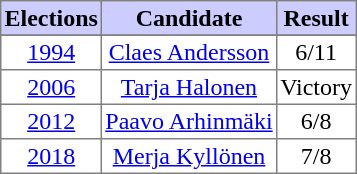<table class="toccolours" border=1 cellspacing=0 cellpadding=2 style="text-align:center; border-collapse:collapse;">
<tr style="background:#ccccff">
<th>Elections</th>
<th>Candidate</th>
<th>Result</th>
</tr>
<tr style="background:#ccccff">
</tr>
<tr>
<td><a href='#'>1994</a></td>
<td rowspan=1><a href='#'>Claes Andersson</a></td>
<td>6/11</td>
</tr>
<tr>
<td><a href='#'>2006</a></td>
<td rowspan=1><a href='#'>Tarja Halonen</a></td>
<td>Victory</td>
</tr>
<tr>
<td><a href='#'>2012</a></td>
<td rowspan=1><a href='#'>Paavo Arhinmäki</a></td>
<td>6/8</td>
</tr>
<tr>
<td><a href='#'>2018</a></td>
<td rowspan=1><a href='#'>Merja Kyllönen</a></td>
<td>7/8</td>
</tr>
</table>
